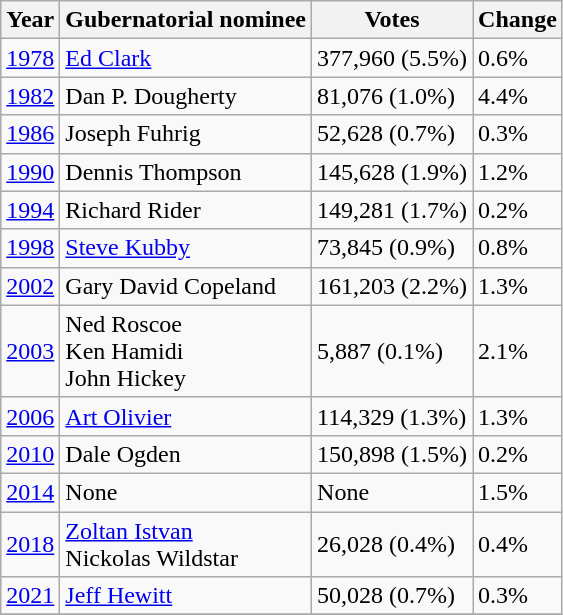<table class="wikitable">
<tr>
<th>Year</th>
<th>Gubernatorial nominee</th>
<th>Votes</th>
<th>Change</th>
</tr>
<tr>
<td><a href='#'>1978</a></td>
<td><a href='#'>Ed Clark</a></td>
<td>377,960 (5.5%)</td>
<td> 0.6%</td>
</tr>
<tr>
<td><a href='#'>1982</a></td>
<td>Dan P. Dougherty</td>
<td>81,076 (1.0%)</td>
<td> 4.4%</td>
</tr>
<tr>
<td><a href='#'>1986</a></td>
<td>Joseph Fuhrig</td>
<td>52,628 (0.7%)</td>
<td> 0.3%</td>
</tr>
<tr>
<td><a href='#'>1990</a></td>
<td>Dennis Thompson</td>
<td>145,628 (1.9%)</td>
<td> 1.2%</td>
</tr>
<tr>
<td><a href='#'>1994</a></td>
<td>Richard Rider</td>
<td>149,281 (1.7%)</td>
<td> 0.2%</td>
</tr>
<tr>
<td><a href='#'>1998</a></td>
<td><a href='#'>Steve Kubby</a></td>
<td>73,845 (0.9%)</td>
<td> 0.8%</td>
</tr>
<tr>
<td><a href='#'>2002</a></td>
<td>Gary David Copeland</td>
<td>161,203 (2.2%)</td>
<td> 1.3%</td>
</tr>
<tr>
<td><a href='#'>2003</a></td>
<td>Ned Roscoe<br>Ken Hamidi<br>John Hickey</td>
<td>5,887 (0.1%)</td>
<td> 2.1%</td>
</tr>
<tr>
<td><a href='#'>2006</a></td>
<td><a href='#'>Art Olivier</a></td>
<td>114,329 (1.3%)</td>
<td> 1.3%</td>
</tr>
<tr>
<td><a href='#'>2010</a></td>
<td>Dale Ogden</td>
<td>150,898 (1.5%)</td>
<td> 0.2%</td>
</tr>
<tr>
<td><a href='#'>2014</a></td>
<td>None</td>
<td>None</td>
<td> 1.5%</td>
</tr>
<tr>
<td><a href='#'>2018</a></td>
<td><a href='#'>Zoltan Istvan</a><br>Nickolas Wildstar</td>
<td>26,028 (0.4%)</td>
<td> 0.4%</td>
</tr>
<tr>
<td><a href='#'>2021</a></td>
<td><a href='#'>Jeff Hewitt</a></td>
<td>50,028 (0.7%)</td>
<td> 0.3%</td>
</tr>
<tr>
</tr>
</table>
